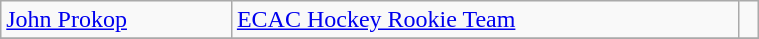<table class="wikitable" width=40%>
<tr>
<td><a href='#'>John Prokop</a></td>
<td rowspan=1><a href='#'>ECAC Hockey Rookie Team</a></td>
<td rowspan=1></td>
</tr>
<tr>
</tr>
</table>
